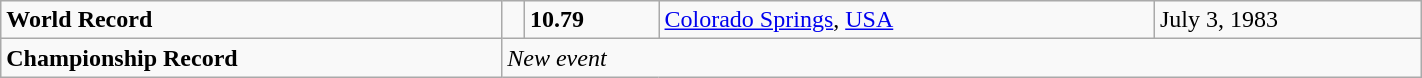<table class="wikitable" width=75%>
<tr>
<td><strong>World Record</strong></td>
<td></td>
<td><strong>10.79</strong></td>
<td><a href='#'>Colorado Springs</a>, <a href='#'>USA</a></td>
<td>July 3, 1983</td>
</tr>
<tr>
<td><strong>Championship Record</strong></td>
<td colspan="4"><em>New event</em></td>
</tr>
</table>
